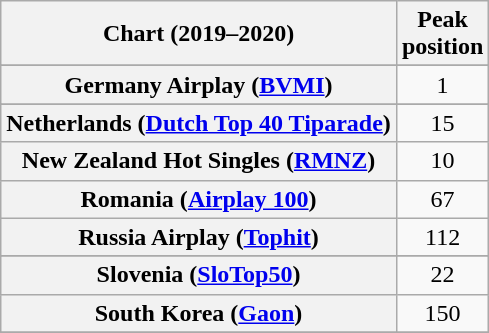<table class="wikitable sortable plainrowheaders" style="text-align:center">
<tr>
<th scope="col">Chart (2019–2020)</th>
<th scope="col">Peak<br>position</th>
</tr>
<tr>
</tr>
<tr>
</tr>
<tr>
</tr>
<tr>
</tr>
<tr>
<th scope="row">Germany Airplay (<a href='#'>BVMI</a>)</th>
<td>1</td>
</tr>
<tr>
</tr>
<tr>
<th scope="row">Netherlands (<a href='#'>Dutch Top 40 Tiparade</a>)</th>
<td>15</td>
</tr>
<tr>
<th scope="row">New Zealand Hot Singles (<a href='#'>RMNZ</a>)</th>
<td>10</td>
</tr>
<tr>
<th scope="row">Romania (<a href='#'>Airplay 100</a>)</th>
<td>67</td>
</tr>
<tr>
<th scope="row">Russia Airplay (<a href='#'>Tophit</a>)</th>
<td>112</td>
</tr>
<tr>
</tr>
<tr>
</tr>
<tr>
<th scope="row">Slovenia (<a href='#'>SloTop50</a>)</th>
<td>22</td>
</tr>
<tr>
<th scope="row">South Korea (<a href='#'>Gaon</a>)</th>
<td>150</td>
</tr>
<tr>
</tr>
</table>
